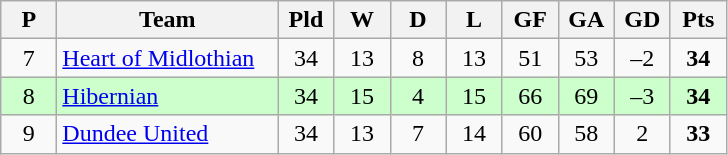<table class="wikitable" style="text-align: center;">
<tr>
<th width=30>P</th>
<th width=140>Team</th>
<th width=30>Pld</th>
<th width=30>W</th>
<th width=30>D</th>
<th width=30>L</th>
<th width=30>GF</th>
<th width=30>GA</th>
<th width=30>GD</th>
<th width=30>Pts</th>
</tr>
<tr>
<td>7</td>
<td align=left><a href='#'>Heart of Midlothian</a></td>
<td>34</td>
<td>13</td>
<td>8</td>
<td>13</td>
<td>51</td>
<td>53</td>
<td>–2</td>
<td><strong>34</strong></td>
</tr>
<tr style="background:#ccffcc;">
<td>8</td>
<td align=left><a href='#'>Hibernian</a></td>
<td>34</td>
<td>15</td>
<td>4</td>
<td>15</td>
<td>66</td>
<td>69</td>
<td>–3</td>
<td><strong>34</strong></td>
</tr>
<tr>
<td>9</td>
<td align=left><a href='#'>Dundee United</a></td>
<td>34</td>
<td>13</td>
<td>7</td>
<td>14</td>
<td>60</td>
<td>58</td>
<td>2</td>
<td><strong>33</strong></td>
</tr>
</table>
